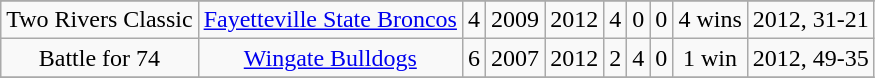<table class="wikitable" style="text-align:center">
<tr>
</tr>
<tr>
</tr>
<tr align="center">
<td>Two Rivers Classic</td>
<td><a href='#'>Fayetteville State Broncos</a></td>
<td>4</td>
<td>2009</td>
<td>2012</td>
<td>4</td>
<td>0</td>
<td>0</td>
<td>4 wins</td>
<td>2012, 31-21</td>
</tr>
<tr align="center">
<td>Battle for 74</td>
<td><a href='#'>Wingate Bulldogs</a></td>
<td>6</td>
<td>2007</td>
<td>2012</td>
<td>2</td>
<td>4</td>
<td>0</td>
<td>1 win</td>
<td>2012, 49-35</td>
</tr>
<tr align="center">
</tr>
</table>
